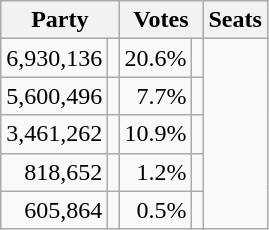<table class=wikitable style="text-align:right;">
<tr>
<th colspan=2>Party</th>
<th colspan=3>Votes</th>
<th>Seats</th>
</tr>
<tr>
<td>6,930,136</td>
<td></td>
<td> 20.6%</td>
<td style="text-align:center;"></td>
</tr>
<tr>
<td>5,600,496</td>
<td></td>
<td> 7.7%</td>
<td style="text-align:center;"></td>
</tr>
<tr>
<td>3,461,262</td>
<td></td>
<td> 10.9%</td>
<td style="text-align:center;"></td>
</tr>
<tr>
<td>818,652</td>
<td></td>
<td> 1.2%</td>
<td style="text-align:center;"></td>
</tr>
<tr>
<td>605,864</td>
<td></td>
<td> 0.5%</td>
<td style="text-align:center;"></td>
</tr>
</table>
